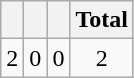<table class="wikitable">
<tr>
<th></th>
<th></th>
<th></th>
<th>Total</th>
</tr>
<tr style="text-align:center;">
<td>2</td>
<td>0</td>
<td>0</td>
<td>2</td>
</tr>
</table>
